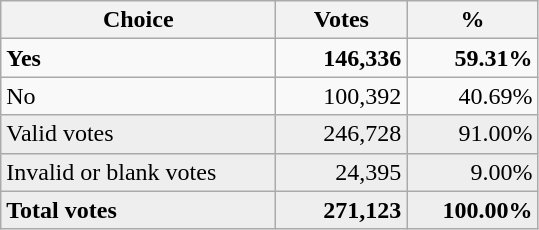<table class="wikitable">
<tr>
<th style=width:11em>Choice</th>
<th style=width:5em>Votes</th>
<th style=width:5em>%</th>
</tr>
<tr>
<td> <strong>Yes</strong></td>
<td style="text-align: right;"><strong>146,336</strong></td>
<td style="text-align: right;"><strong>59.31%</strong></td>
</tr>
<tr>
<td> No</td>
<td style="text-align: right;">100,392</td>
<td style="text-align: right;">40.69%</td>
</tr>
<tr style="background-color:#eeeeee" |>
<td>Valid votes</td>
<td style="text-align: right;">246,728</td>
<td style="text-align: right;">91.00%</td>
</tr>
<tr style="background-color:#eeeeee" |>
<td>Invalid or blank votes</td>
<td style="text-align: right;">24,395</td>
<td style="text-align: right;">9.00%</td>
</tr>
<tr style="background-color:#eeeeee" |>
<td><strong>Total votes </strong></td>
<td style="text-align: right;"><strong>271,123</strong></td>
<td style="text-align: right;"><strong>100.00%</strong></td>
</tr>
</table>
